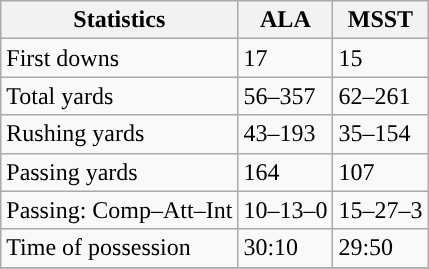<table class="wikitable" style="float: left;">
<tr>
<th>Statistics</th>
<th>ALA</th>
<th>MSST</th>
</tr>
<tr>
<td>First downs</td>
<td>17</td>
<td>15</td>
</tr>
<tr>
<td>Total yards</td>
<td>56–357</td>
<td>62–261</td>
</tr>
<tr>
<td>Rushing yards</td>
<td>43–193</td>
<td>35–154</td>
</tr>
<tr>
<td>Passing yards</td>
<td>164</td>
<td>107</td>
</tr>
<tr>
<td>Passing: Comp–Att–Int</td>
<td>10–13–0</td>
<td>15–27–3</td>
</tr>
<tr>
<td>Time of possession</td>
<td>30:10</td>
<td>29:50</td>
</tr>
<tr>
</tr>
</table>
